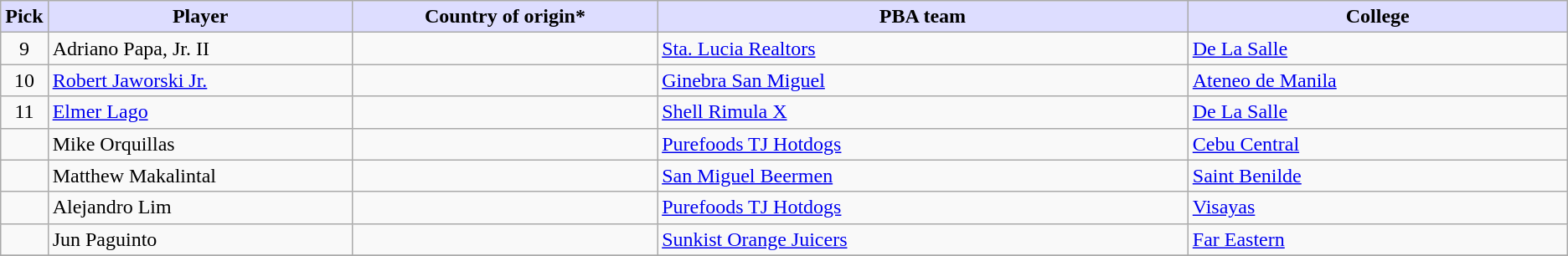<table class="wikitable">
<tr>
<th style="background:#DDDDFF;">Pick</th>
<th style="background:#DDDDFF;" width="20%">Player</th>
<th style="background:#DDDDFF;" width="20%">Country of origin*</th>
<th style="background:#DDDDFF;" width="35%">PBA team</th>
<th style="background:#DDDDFF;" width="25%">College</th>
</tr>
<tr>
<td align=center>9</td>
<td>Adriano Papa, Jr. II</td>
<td></td>
<td><a href='#'>Sta. Lucia Realtors</a></td>
<td><a href='#'>De La Salle</a></td>
</tr>
<tr>
<td align=center>10</td>
<td><a href='#'>Robert Jaworski Jr.</a></td>
<td></td>
<td><a href='#'>Ginebra San Miguel</a></td>
<td><a href='#'>Ateneo de Manila</a></td>
</tr>
<tr>
<td align=center>11</td>
<td><a href='#'>Elmer Lago</a></td>
<td></td>
<td><a href='#'>Shell Rimula X</a></td>
<td><a href='#'>De La Salle</a></td>
</tr>
<tr>
<td align=center></td>
<td>Mike Orquillas</td>
<td></td>
<td><a href='#'>Purefoods TJ Hotdogs</a></td>
<td><a href='#'>Cebu Central</a></td>
</tr>
<tr>
<td align=center></td>
<td>Matthew Makalintal</td>
<td></td>
<td><a href='#'>San Miguel Beermen</a></td>
<td><a href='#'>Saint Benilde</a></td>
</tr>
<tr>
<td align=center></td>
<td>Alejandro Lim</td>
<td></td>
<td><a href='#'>Purefoods TJ Hotdogs</a></td>
<td><a href='#'>Visayas</a></td>
</tr>
<tr>
<td align=center></td>
<td>Jun Paguinto</td>
<td></td>
<td><a href='#'>Sunkist Orange Juicers</a></td>
<td><a href='#'>Far Eastern</a></td>
</tr>
<tr>
</tr>
</table>
